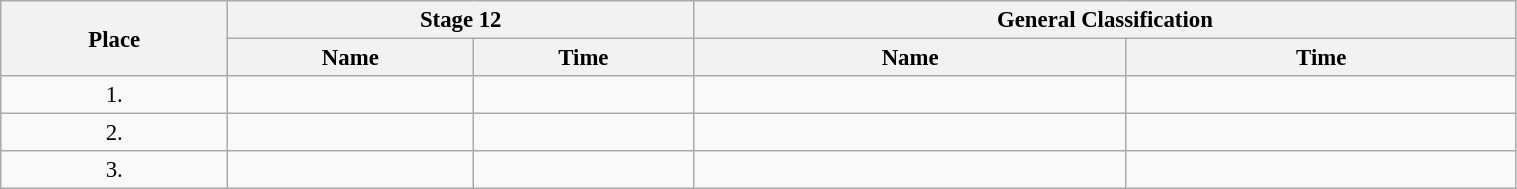<table class=wikitable style="font-size:95%" width="80%">
<tr>
<th rowspan="2">Place</th>
<th colspan="2">Stage 12</th>
<th colspan="2">General Classification</th>
</tr>
<tr>
<th>Name</th>
<th>Time</th>
<th>Name</th>
<th>Time</th>
</tr>
<tr>
<td align="center">1.</td>
<td></td>
<td></td>
<td></td>
<td></td>
</tr>
<tr>
<td align="center">2.</td>
<td></td>
<td></td>
<td></td>
<td></td>
</tr>
<tr>
<td align="center">3.</td>
<td></td>
<td></td>
<td></td>
<td></td>
</tr>
</table>
